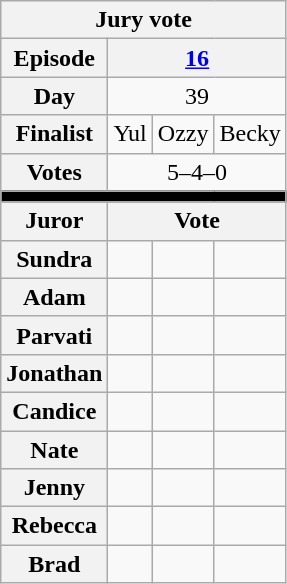<table class="wikitable" style="text-align:center">
<tr>
<th colspan=4>Jury vote</th>
</tr>
<tr>
<th>Episode</th>
<th colspan="3"><a href='#'>16</a></th>
</tr>
<tr>
<th>Day</th>
<td colspan="3">39</td>
</tr>
<tr>
<th>Finalist</th>
<td>Yul</td>
<td>Ozzy</td>
<td>Becky</td>
</tr>
<tr>
<th>Votes</th>
<td colspan=3>5–4–0</td>
</tr>
<tr>
<td colspan=4 bgcolor=black></td>
</tr>
<tr>
<th align="left">Juror</th>
<th colspan=3>Vote</th>
</tr>
<tr>
<th>Sundra</th>
<td></td>
<td></td>
<td></td>
</tr>
<tr>
<th>Adam</th>
<td></td>
<td></td>
<td></td>
</tr>
<tr>
<th>Parvati</th>
<td></td>
<td></td>
<td></td>
</tr>
<tr>
<th>Jonathan</th>
<td></td>
<td></td>
<td></td>
</tr>
<tr>
<th>Candice</th>
<td></td>
<td></td>
<td></td>
</tr>
<tr>
<th>Nate</th>
<td></td>
<td></td>
<td></td>
</tr>
<tr>
<th>Jenny</th>
<td></td>
<td></td>
<td></td>
</tr>
<tr>
<th>Rebecca</th>
<td></td>
<td></td>
<td></td>
</tr>
<tr>
<th>Brad</th>
<td></td>
<td></td>
<td></td>
</tr>
</table>
